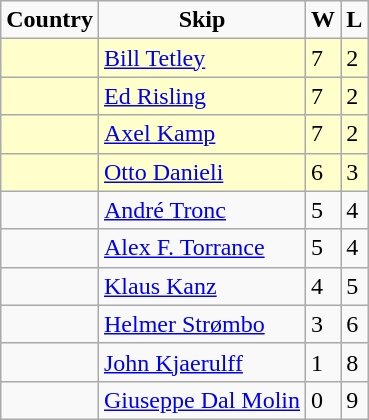<table class="wikitable">
<tr align=center>
<td><strong>Country</strong></td>
<td><strong>Skip</strong></td>
<td><strong>W</strong></td>
<td><strong>L</strong></td>
</tr>
<tr bgcolor="#ffffcc">
<td></td>
<td><a href='#'>Bill Tetley</a></td>
<td>7</td>
<td>2</td>
</tr>
<tr bgcolor="#ffffcc">
<td></td>
<td><a href='#'>Ed Risling</a></td>
<td>7</td>
<td>2</td>
</tr>
<tr bgcolor="#ffffcc">
<td></td>
<td><a href='#'>Axel Kamp</a></td>
<td>7</td>
<td>2</td>
</tr>
<tr bgcolor="#ffffcc">
<td></td>
<td><a href='#'>Otto Danieli</a></td>
<td>6</td>
<td>3</td>
</tr>
<tr>
<td></td>
<td><a href='#'>André Tronc</a></td>
<td>5</td>
<td>4</td>
</tr>
<tr>
<td></td>
<td><a href='#'>Alex F. Torrance</a></td>
<td>5</td>
<td>4</td>
</tr>
<tr>
<td></td>
<td><a href='#'>Klaus Kanz</a></td>
<td>4</td>
<td>5</td>
</tr>
<tr>
<td></td>
<td><a href='#'>Helmer Strømbo</a></td>
<td>3</td>
<td>6</td>
</tr>
<tr>
<td></td>
<td><a href='#'>John Kjaerulff</a></td>
<td>1</td>
<td>8</td>
</tr>
<tr>
<td></td>
<td><a href='#'>Giuseppe Dal Molin</a></td>
<td>0</td>
<td>9</td>
</tr>
</table>
